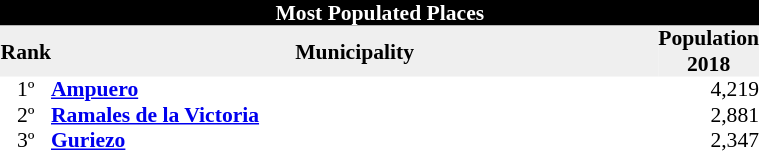<table class="toc" cellpadding=0 cellspacing=0 width=40% style="float:right; text-align:center;clear:all; margin-right:8px; font-size:90%;">
<tr>
<th bgcolor=black colspan=8 style="color:white;">Most Populated Places</th>
</tr>
<tr bgcolor=#efefef>
<th width=4%>Rank</th>
<th width=87%>Municipality</th>
<th width=9%>Population 2018</th>
</tr>
<tr>
<td>1º</td>
<td align=left><strong><a href='#'>Ampuero</a></strong></td>
<td align=right>4,219</td>
</tr>
<tr>
<td>2º</td>
<td align=left><strong><a href='#'>Ramales de la Victoria</a></strong></td>
<td align=right>2,881</td>
</tr>
<tr>
<td>3º</td>
<td align=left><strong><a href='#'>Guriezo</a></strong></td>
<td align=right>2,347</td>
</tr>
<tr>
</tr>
</table>
